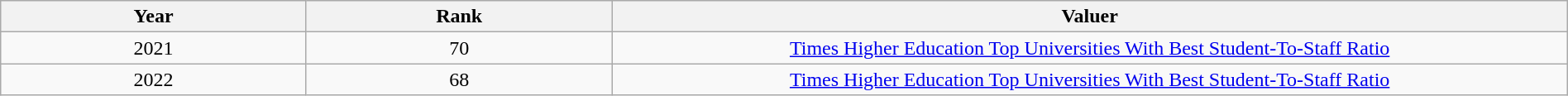<table class="wikitable sortable mw-collapsible" width="100%">
<tr>
<th width="8%">Year</th>
<th width="8%">Rank</th>
<th width="25%">Valuer</th>
</tr>
<tr>
<td align="center">2021</td>
<td align="center">70</td>
<td align="center"><a href='#'>Times Higher Education Top Universities With Best Student-To-Staff Ratio</a></td>
</tr>
<tr>
<td align="center">2022</td>
<td align="center">68</td>
<td align="center"><a href='#'>Times Higher Education Top Universities With Best Student-To-Staff Ratio</a></td>
</tr>
</table>
